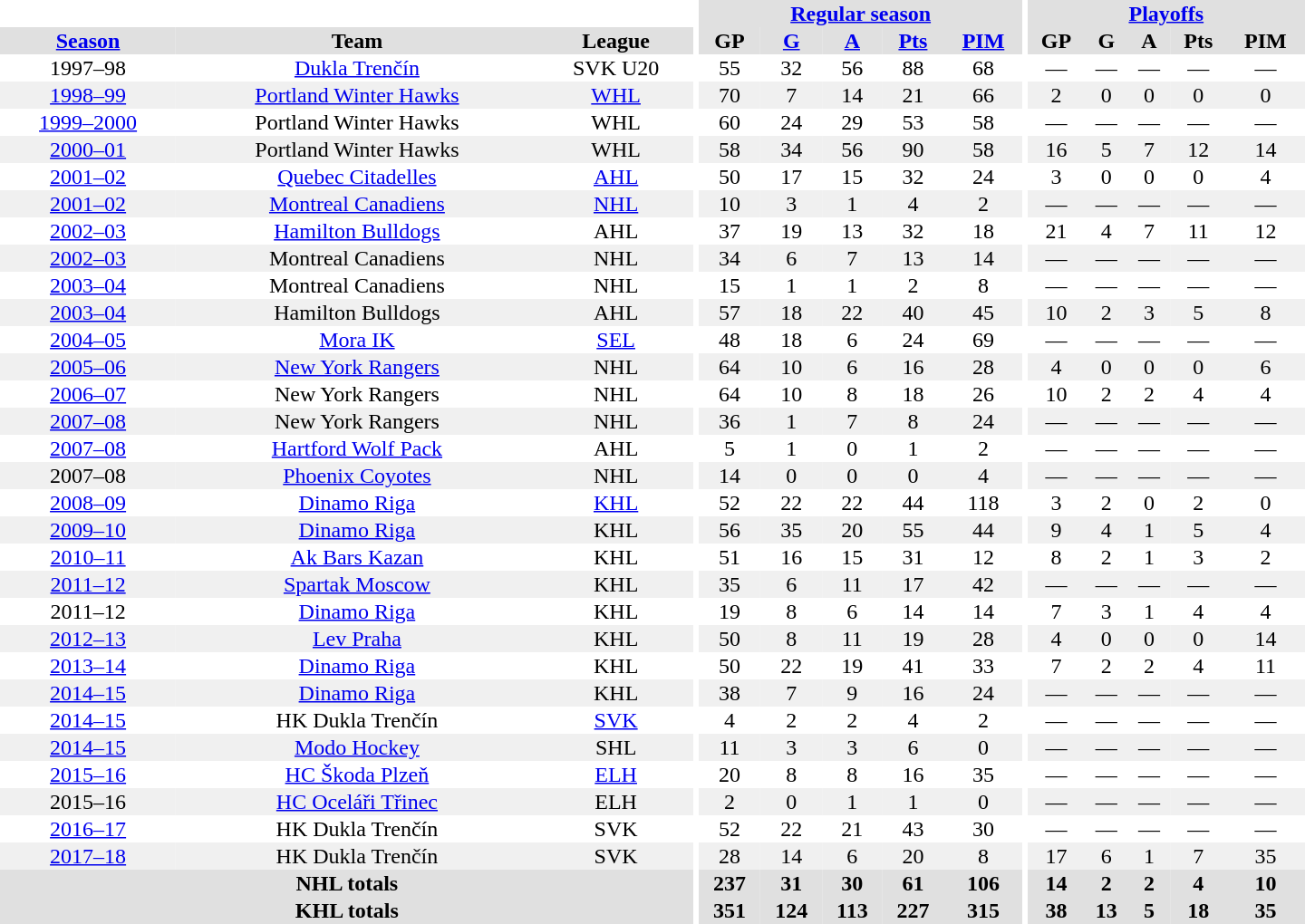<table border="0" cellpadding="1" cellspacing="0" style="text-align:center; width:60em">
<tr bgcolor="#e0e0e0">
<th colspan="3" bgcolor="#ffffff"></th>
<th rowspan="99" bgcolor="#ffffff"></th>
<th colspan="5"><a href='#'>Regular season</a></th>
<th rowspan="99" bgcolor="#ffffff"></th>
<th colspan="5"><a href='#'>Playoffs</a></th>
</tr>
<tr bgcolor="#e0e0e0">
<th><a href='#'>Season</a></th>
<th>Team</th>
<th>League</th>
<th>GP</th>
<th><a href='#'>G</a></th>
<th><a href='#'>A</a></th>
<th><a href='#'>Pts</a></th>
<th><a href='#'>PIM</a></th>
<th>GP</th>
<th>G</th>
<th>A</th>
<th>Pts</th>
<th>PIM</th>
</tr>
<tr>
<td>1997–98</td>
<td><a href='#'>Dukla Trenčín</a></td>
<td>SVK U20</td>
<td>55</td>
<td>32</td>
<td>56</td>
<td>88</td>
<td>68</td>
<td>—</td>
<td>—</td>
<td>—</td>
<td>—</td>
<td>—</td>
</tr>
<tr style="background:#f0f0f0;">
<td><a href='#'>1998–99</a></td>
<td><a href='#'>Portland Winter Hawks</a></td>
<td><a href='#'>WHL</a></td>
<td>70</td>
<td>7</td>
<td>14</td>
<td>21</td>
<td>66</td>
<td>2</td>
<td>0</td>
<td>0</td>
<td>0</td>
<td>0</td>
</tr>
<tr>
<td><a href='#'>1999–2000</a></td>
<td>Portland Winter Hawks</td>
<td>WHL</td>
<td>60</td>
<td>24</td>
<td>29</td>
<td>53</td>
<td>58</td>
<td>—</td>
<td>—</td>
<td>—</td>
<td>—</td>
<td>—</td>
</tr>
<tr style="background:#f0f0f0;">
<td><a href='#'>2000–01</a></td>
<td>Portland Winter Hawks</td>
<td>WHL</td>
<td>58</td>
<td>34</td>
<td>56</td>
<td>90</td>
<td>58</td>
<td>16</td>
<td>5</td>
<td>7</td>
<td>12</td>
<td>14</td>
</tr>
<tr>
<td><a href='#'>2001–02</a></td>
<td><a href='#'>Quebec Citadelles</a></td>
<td><a href='#'>AHL</a></td>
<td>50</td>
<td>17</td>
<td>15</td>
<td>32</td>
<td>24</td>
<td>3</td>
<td>0</td>
<td>0</td>
<td>0</td>
<td>4</td>
</tr>
<tr style="background:#f0f0f0;">
<td><a href='#'>2001–02</a></td>
<td><a href='#'>Montreal Canadiens</a></td>
<td><a href='#'>NHL</a></td>
<td>10</td>
<td>3</td>
<td>1</td>
<td>4</td>
<td>2</td>
<td>—</td>
<td>—</td>
<td>—</td>
<td>—</td>
<td>—</td>
</tr>
<tr>
<td><a href='#'>2002–03</a></td>
<td><a href='#'>Hamilton Bulldogs</a></td>
<td>AHL</td>
<td>37</td>
<td>19</td>
<td>13</td>
<td>32</td>
<td>18</td>
<td>21</td>
<td>4</td>
<td>7</td>
<td>11</td>
<td>12</td>
</tr>
<tr style="background:#f0f0f0;">
<td><a href='#'>2002–03</a></td>
<td>Montreal Canadiens</td>
<td>NHL</td>
<td>34</td>
<td>6</td>
<td>7</td>
<td>13</td>
<td>14</td>
<td>—</td>
<td>—</td>
<td>—</td>
<td>—</td>
<td>—</td>
</tr>
<tr>
<td><a href='#'>2003–04</a></td>
<td>Montreal Canadiens</td>
<td>NHL</td>
<td>15</td>
<td>1</td>
<td>1</td>
<td>2</td>
<td>8</td>
<td>—</td>
<td>—</td>
<td>—</td>
<td>—</td>
<td>—</td>
</tr>
<tr style="background:#f0f0f0;">
<td><a href='#'>2003–04</a></td>
<td>Hamilton Bulldogs</td>
<td>AHL</td>
<td>57</td>
<td>18</td>
<td>22</td>
<td>40</td>
<td>45</td>
<td>10</td>
<td>2</td>
<td>3</td>
<td>5</td>
<td>8</td>
</tr>
<tr>
<td><a href='#'>2004–05</a></td>
<td><a href='#'>Mora IK</a></td>
<td><a href='#'>SEL</a></td>
<td>48</td>
<td>18</td>
<td>6</td>
<td>24</td>
<td>69</td>
<td>—</td>
<td>—</td>
<td>—</td>
<td>—</td>
<td>—</td>
</tr>
<tr style="background:#f0f0f0;">
<td><a href='#'>2005–06</a></td>
<td><a href='#'>New York Rangers</a></td>
<td>NHL</td>
<td>64</td>
<td>10</td>
<td>6</td>
<td>16</td>
<td>28</td>
<td>4</td>
<td>0</td>
<td>0</td>
<td>0</td>
<td>6</td>
</tr>
<tr>
<td><a href='#'>2006–07</a></td>
<td>New York Rangers</td>
<td>NHL</td>
<td>64</td>
<td>10</td>
<td>8</td>
<td>18</td>
<td>26</td>
<td>10</td>
<td>2</td>
<td>2</td>
<td>4</td>
<td>4</td>
</tr>
<tr style="background:#f0f0f0;">
<td><a href='#'>2007–08</a></td>
<td>New York Rangers</td>
<td>NHL</td>
<td>36</td>
<td>1</td>
<td>7</td>
<td>8</td>
<td>24</td>
<td>—</td>
<td>—</td>
<td>—</td>
<td>—</td>
<td>—</td>
</tr>
<tr>
<td><a href='#'>2007–08</a></td>
<td><a href='#'>Hartford Wolf Pack</a></td>
<td>AHL</td>
<td>5</td>
<td>1</td>
<td>0</td>
<td>1</td>
<td>2</td>
<td>—</td>
<td>—</td>
<td>—</td>
<td>—</td>
<td>—</td>
</tr>
<tr style="background:#f0f0f0;">
<td>2007–08</td>
<td><a href='#'>Phoenix Coyotes</a></td>
<td>NHL</td>
<td>14</td>
<td>0</td>
<td>0</td>
<td>0</td>
<td>4</td>
<td>—</td>
<td>—</td>
<td>—</td>
<td>—</td>
<td>—</td>
</tr>
<tr>
<td><a href='#'>2008–09</a></td>
<td><a href='#'>Dinamo Riga</a></td>
<td><a href='#'>KHL</a></td>
<td>52</td>
<td>22</td>
<td>22</td>
<td>44</td>
<td>118</td>
<td>3</td>
<td>2</td>
<td>0</td>
<td>2</td>
<td>0</td>
</tr>
<tr style="background:#f0f0f0;">
<td><a href='#'>2009–10</a></td>
<td><a href='#'>Dinamo Riga</a></td>
<td>KHL</td>
<td>56</td>
<td>35</td>
<td>20</td>
<td>55</td>
<td>44</td>
<td>9</td>
<td>4</td>
<td>1</td>
<td>5</td>
<td>4</td>
</tr>
<tr>
<td><a href='#'>2010–11</a></td>
<td><a href='#'>Ak Bars Kazan</a></td>
<td>KHL</td>
<td>51</td>
<td>16</td>
<td>15</td>
<td>31</td>
<td>12</td>
<td>8</td>
<td>2</td>
<td>1</td>
<td>3</td>
<td>2</td>
</tr>
<tr style="background:#f0f0f0;">
<td><a href='#'>2011–12</a></td>
<td><a href='#'>Spartak Moscow</a></td>
<td>KHL</td>
<td>35</td>
<td>6</td>
<td>11</td>
<td>17</td>
<td>42</td>
<td>—</td>
<td>—</td>
<td>—</td>
<td>—</td>
<td>—</td>
</tr>
<tr>
<td>2011–12</td>
<td><a href='#'>Dinamo Riga</a></td>
<td>KHL</td>
<td>19</td>
<td>8</td>
<td>6</td>
<td>14</td>
<td>14</td>
<td>7</td>
<td>3</td>
<td>1</td>
<td>4</td>
<td>4</td>
</tr>
<tr style="background:#f0f0f0;">
<td><a href='#'>2012–13</a></td>
<td><a href='#'>Lev Praha</a></td>
<td>KHL</td>
<td>50</td>
<td>8</td>
<td>11</td>
<td>19</td>
<td>28</td>
<td>4</td>
<td>0</td>
<td>0</td>
<td>0</td>
<td>14</td>
</tr>
<tr>
<td><a href='#'>2013–14</a></td>
<td><a href='#'>Dinamo Riga</a></td>
<td>KHL</td>
<td>50</td>
<td>22</td>
<td>19</td>
<td>41</td>
<td>33</td>
<td>7</td>
<td>2</td>
<td>2</td>
<td>4</td>
<td>11</td>
</tr>
<tr style="background:#f0f0f0;">
<td><a href='#'>2014–15</a></td>
<td><a href='#'>Dinamo Riga</a></td>
<td>KHL</td>
<td>38</td>
<td>7</td>
<td>9</td>
<td>16</td>
<td>24</td>
<td>—</td>
<td>—</td>
<td>—</td>
<td>—</td>
<td>—</td>
</tr>
<tr>
<td><a href='#'>2014–15</a></td>
<td>HK Dukla Trenčín</td>
<td><a href='#'>SVK</a></td>
<td>4</td>
<td>2</td>
<td>2</td>
<td>4</td>
<td>2</td>
<td>—</td>
<td>—</td>
<td>—</td>
<td>—</td>
<td>—</td>
</tr>
<tr style="background:#f0f0f0;">
<td><a href='#'>2014–15</a></td>
<td><a href='#'>Modo Hockey</a></td>
<td>SHL</td>
<td>11</td>
<td>3</td>
<td>3</td>
<td>6</td>
<td>0</td>
<td>—</td>
<td>—</td>
<td>—</td>
<td>—</td>
<td>—</td>
</tr>
<tr>
<td><a href='#'>2015–16</a></td>
<td><a href='#'>HC Škoda Plzeň</a></td>
<td><a href='#'>ELH</a></td>
<td>20</td>
<td>8</td>
<td>8</td>
<td>16</td>
<td>35</td>
<td>—</td>
<td>—</td>
<td>—</td>
<td>—</td>
<td>—</td>
</tr>
<tr style="background:#f0f0f0;">
<td>2015–16</td>
<td><a href='#'>HC Oceláři Třinec</a></td>
<td>ELH</td>
<td>2</td>
<td>0</td>
<td>1</td>
<td>1</td>
<td>0</td>
<td>—</td>
<td>—</td>
<td>—</td>
<td>—</td>
<td>—</td>
</tr>
<tr>
<td><a href='#'>2016–17</a></td>
<td>HK Dukla Trenčín</td>
<td>SVK</td>
<td>52</td>
<td>22</td>
<td>21</td>
<td>43</td>
<td>30</td>
<td>—</td>
<td>—</td>
<td>—</td>
<td>—</td>
<td>—</td>
</tr>
<tr style="background:#f0f0f0;">
<td><a href='#'>2017–18</a></td>
<td>HK Dukla Trenčín</td>
<td>SVK</td>
<td>28</td>
<td>14</td>
<td>6</td>
<td>20</td>
<td>8</td>
<td>17</td>
<td>6</td>
<td>1</td>
<td>7</td>
<td>35</td>
</tr>
<tr style="background:#e0e0e0;">
<th colspan="3">NHL totals</th>
<th>237</th>
<th>31</th>
<th>30</th>
<th>61</th>
<th>106</th>
<th>14</th>
<th>2</th>
<th>2</th>
<th>4</th>
<th>10</th>
</tr>
<tr style="background:#e0e0e0;">
<th colspan="3">KHL totals</th>
<th>351</th>
<th>124</th>
<th>113</th>
<th>227</th>
<th>315</th>
<th>38</th>
<th>13</th>
<th>5</th>
<th>18</th>
<th>35</th>
</tr>
</table>
